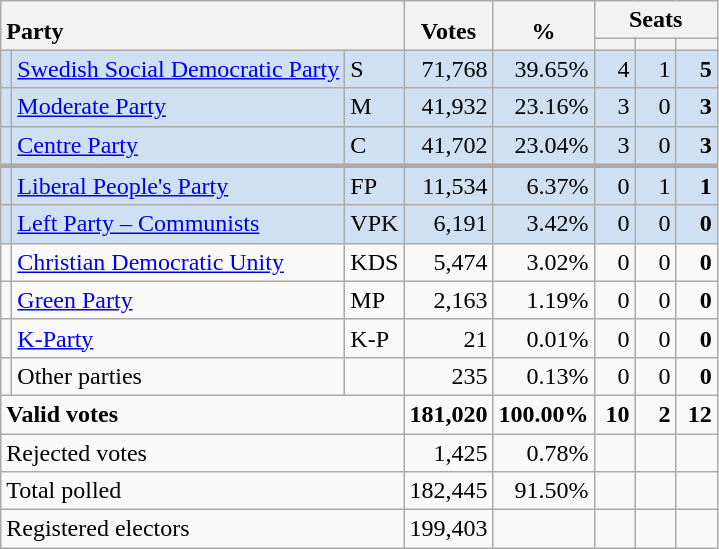<table class="wikitable" border="1" style="text-align:right;">
<tr>
<th style="text-align:left;" valign=bottom rowspan=2 colspan=3>Party</th>
<th align=center valign=bottom rowspan=2 width="50">Votes</th>
<th align=center valign=bottom rowspan=2 width="50">%</th>
<th colspan=3>Seats</th>
</tr>
<tr>
<th align=center valign=bottom width="20"><small></small></th>
<th align=center valign=bottom width="20"><small><a href='#'></a></small></th>
<th align=center valign=bottom width="20"><small></small></th>
</tr>
<tr style="background:#CEE0F2;">
<td></td>
<td align=left style="white-space: nowrap;"><a href='#'>Swedish Social Democratic Party</a></td>
<td align=left>S</td>
<td>71,768</td>
<td>39.65%</td>
<td>4</td>
<td>1</td>
<td><strong>5</strong></td>
</tr>
<tr style="background:#CEE0F2;">
<td></td>
<td align=left><a href='#'>Moderate Party</a></td>
<td align=left>M</td>
<td>41,932</td>
<td>23.16%</td>
<td>3</td>
<td>0</td>
<td><strong>3</strong></td>
</tr>
<tr style="background:#CEE0F2;">
<td></td>
<td align=left><a href='#'>Centre Party</a></td>
<td align=left>C</td>
<td>41,702</td>
<td>23.04%</td>
<td>3</td>
<td>0</td>
<td><strong>3</strong></td>
</tr>
<tr style="background:#CEE0F2; border-top:3px solid darkgray;">
<td></td>
<td align=left><a href='#'>Liberal People's Party</a></td>
<td align=left>FP</td>
<td>11,534</td>
<td>6.37%</td>
<td>0</td>
<td>1</td>
<td><strong>1</strong></td>
</tr>
<tr style="background:#CEE0F2;">
<td></td>
<td align=left><a href='#'>Left Party – Communists</a></td>
<td align=left>VPK</td>
<td>6,191</td>
<td>3.42%</td>
<td>0</td>
<td>0</td>
<td><strong>0</strong></td>
</tr>
<tr>
<td></td>
<td align=left><a href='#'>Christian Democratic Unity</a></td>
<td align=left>KDS</td>
<td>5,474</td>
<td>3.02%</td>
<td>0</td>
<td>0</td>
<td><strong>0</strong></td>
</tr>
<tr>
<td></td>
<td align=left><a href='#'>Green Party</a></td>
<td align=left>MP</td>
<td>2,163</td>
<td>1.19%</td>
<td>0</td>
<td>0</td>
<td><strong>0</strong></td>
</tr>
<tr>
<td></td>
<td align=left><a href='#'>K-Party</a></td>
<td align=left>K-P</td>
<td>21</td>
<td>0.01%</td>
<td>0</td>
<td>0</td>
<td><strong>0</strong></td>
</tr>
<tr>
<td></td>
<td align=left>Other parties</td>
<td></td>
<td>235</td>
<td>0.13%</td>
<td>0</td>
<td>0</td>
<td><strong>0</strong></td>
</tr>
<tr style="font-weight:bold">
<td align=left colspan=3>Valid votes</td>
<td>181,020</td>
<td>100.00%</td>
<td>10</td>
<td>2</td>
<td>12</td>
</tr>
<tr>
<td align=left colspan=3>Rejected votes</td>
<td>1,425</td>
<td>0.78%</td>
<td></td>
<td></td>
<td></td>
</tr>
<tr>
<td align=left colspan=3>Total polled</td>
<td>182,445</td>
<td>91.50%</td>
<td></td>
<td></td>
<td></td>
</tr>
<tr>
<td align=left colspan=3>Registered electors</td>
<td>199,403</td>
<td></td>
<td></td>
<td></td>
<td></td>
</tr>
</table>
